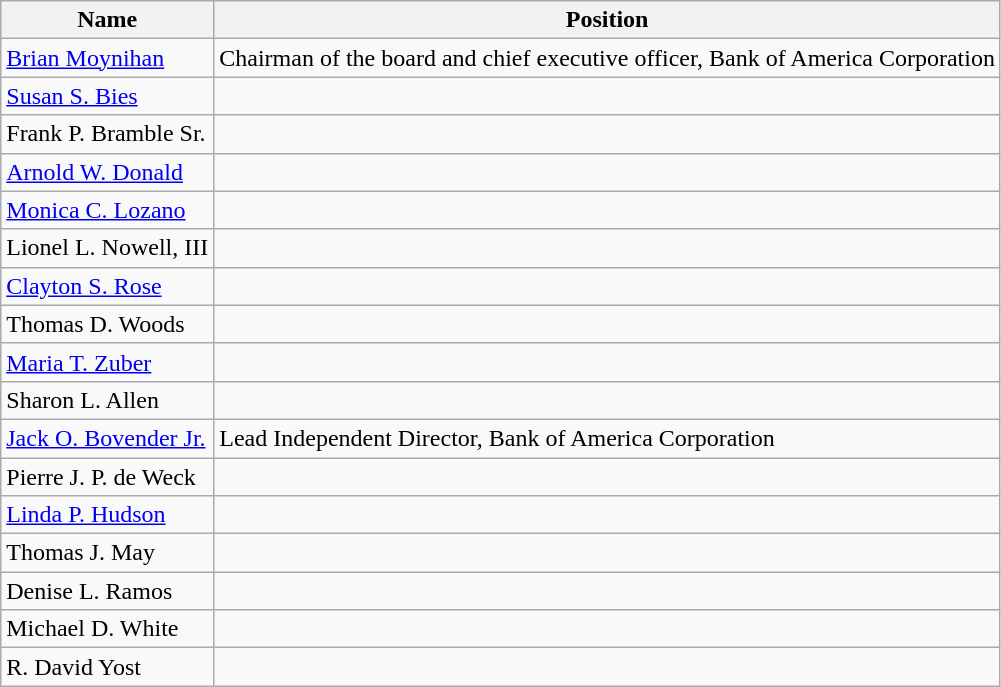<table class="wikitable">
<tr>
<th>Name</th>
<th>Position</th>
</tr>
<tr>
<td><a href='#'>Brian Moynihan</a></td>
<td>Chairman of the board and chief executive officer, Bank of America Corporation</td>
</tr>
<tr>
<td><a href='#'>Susan S. Bies</a></td>
<td></td>
</tr>
<tr>
<td>Frank P. Bramble Sr.</td>
<td></td>
</tr>
<tr>
<td><a href='#'>Arnold W. Donald</a></td>
<td></td>
</tr>
<tr>
<td><a href='#'>Monica C. Lozano</a></td>
<td></td>
</tr>
<tr>
<td>Lionel L. Nowell, III</td>
<td></td>
</tr>
<tr>
<td><a href='#'>Clayton S. Rose</a></td>
<td></td>
</tr>
<tr>
<td>Thomas D. Woods</td>
<td></td>
</tr>
<tr>
<td><a href='#'>Maria T. Zuber</a></td>
<td></td>
</tr>
<tr>
<td>Sharon L. Allen</td>
<td></td>
</tr>
<tr>
<td><a href='#'>Jack O. Bovender Jr.</a></td>
<td>Lead Independent Director, Bank of America Corporation</td>
</tr>
<tr>
<td>Pierre J. P. de Weck</td>
<td></td>
</tr>
<tr>
<td><a href='#'>Linda P. Hudson</a></td>
<td></td>
</tr>
<tr>
<td>Thomas J. May</td>
<td></td>
</tr>
<tr>
<td>Denise L. Ramos</td>
<td></td>
</tr>
<tr>
<td>Michael D. White</td>
<td></td>
</tr>
<tr>
<td>R. David Yost</td>
<td></td>
</tr>
</table>
